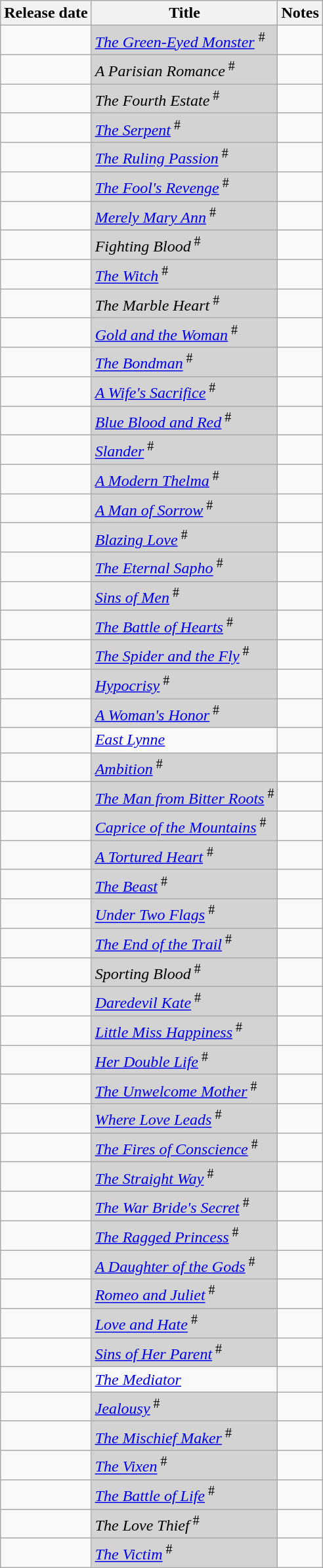<table class="wikitable sortable">
<tr>
<th>Release date</th>
<th>Title</th>
<th class="unsortable">Notes</th>
</tr>
<tr>
<td></td>
<td bgcolor=lightgray><em><a href='#'>The Green-Eyed Monster</a></em> <sup> #</sup></td>
</tr>
<tr>
<td></td>
<td bgcolor=lightgray><em>A Parisian Romance</em><sup> #</sup></td>
<td></td>
</tr>
<tr>
<td></td>
<td bgcolor=lightgray><em>The Fourth Estate</em><sup> #</sup></td>
<td></td>
</tr>
<tr>
<td></td>
<td bgcolor=lightgray><em><a href='#'>The Serpent</a></em><sup> #</sup></td>
<td></td>
</tr>
<tr>
<td></td>
<td bgcolor=lightgray><em><a href='#'>The Ruling Passion</a></em><sup> #</sup></td>
<td></td>
</tr>
<tr>
<td></td>
<td bgcolor=lightgray><em><a href='#'>The Fool's Revenge</a></em><sup> #</sup></td>
<td></td>
</tr>
<tr>
<td></td>
<td bgcolor=lightgray><em><a href='#'>Merely Mary Ann</a></em><sup> #</sup></td>
<td></td>
</tr>
<tr>
<td></td>
<td bgcolor=lightgray><em>Fighting Blood</em><sup> #</sup></td>
<td></td>
</tr>
<tr>
<td></td>
<td bgcolor=lightgray><em><a href='#'>The Witch</a></em><sup> #</sup></td>
<td></td>
</tr>
<tr>
<td></td>
<td bgcolor=lightgray><em>The Marble Heart</em><sup> #</sup></td>
<td></td>
</tr>
<tr>
<td></td>
<td bgcolor=lightgray><em><a href='#'>Gold and the Woman</a></em><sup> #</sup></td>
<td></td>
</tr>
<tr>
<td></td>
<td bgcolor=lightgray><em><a href='#'>The Bondman</a></em><sup> #</sup></td>
<td></td>
</tr>
<tr>
<td></td>
<td bgcolor=lightgray><em><a href='#'>A Wife's Sacrifice</a></em><sup> #</sup></td>
<td></td>
</tr>
<tr>
<td></td>
<td bgcolor=lightgray><em><a href='#'>Blue Blood and Red</a></em><sup> #</sup></td>
<td></td>
</tr>
<tr>
<td></td>
<td bgcolor=lightgray><em><a href='#'>Slander</a></em><sup> #</sup></td>
<td></td>
</tr>
<tr>
<td></td>
<td bgcolor=lightgray><em><a href='#'>A Modern Thelma</a></em><sup> #</sup></td>
<td></td>
</tr>
<tr>
<td></td>
<td bgcolor=lightgray><em><a href='#'>A Man of Sorrow</a></em><sup> #</sup></td>
<td></td>
</tr>
<tr>
<td></td>
<td bgcolor=lightgray><em><a href='#'>Blazing Love</a></em><sup> #</sup></td>
<td></td>
</tr>
<tr>
<td></td>
<td bgcolor=lightgray><em><a href='#'>The Eternal Sapho</a></em><sup> #</sup></td>
<td></td>
</tr>
<tr>
<td></td>
<td bgcolor=lightgray><em><a href='#'>Sins of Men</a></em><sup> #</sup></td>
<td></td>
</tr>
<tr>
<td></td>
<td bgcolor=lightgray><em><a href='#'>The Battle of Hearts</a></em><sup> #</sup></td>
<td></td>
</tr>
<tr>
<td></td>
<td bgcolor=lightgray><em><a href='#'>The Spider and the Fly</a></em><sup> #</sup></td>
<td></td>
</tr>
<tr>
<td></td>
<td bgcolor=lightgray><em><a href='#'>Hypocrisy</a></em><sup> #</sup></td>
<td></td>
</tr>
<tr>
<td></td>
<td bgcolor=lightgray><em><a href='#'>A Woman's Honor</a></em><sup> #</sup></td>
<td></td>
</tr>
<tr>
<td></td>
<td><em><a href='#'>East Lynne</a></em></td>
<td></td>
</tr>
<tr>
<td></td>
<td bgcolor=lightgray><em><a href='#'>Ambition</a></em><sup> #</sup></td>
<td></td>
</tr>
<tr>
<td></td>
<td bgcolor=lightgray><em><a href='#'>The Man from Bitter Roots</a></em><sup> #</sup></td>
<td></td>
</tr>
<tr>
<td></td>
<td bgcolor=lightgray><em><a href='#'>Caprice of the Mountains</a></em><sup> #</sup></td>
<td></td>
</tr>
<tr>
<td></td>
<td bgcolor=lightgray><em><a href='#'>A Tortured Heart</a></em> <sup> #</sup></td>
<td></td>
</tr>
<tr>
<td></td>
<td bgcolor=lightgray><em><a href='#'>The Beast</a></em><sup> #</sup></td>
<td></td>
</tr>
<tr>
<td></td>
<td bgcolor=lightgray><em><a href='#'>Under Two Flags</a></em><sup> #</sup></td>
<td></td>
</tr>
<tr>
<td></td>
<td bgcolor=lightgray><em><a href='#'>The End of the Trail</a></em><sup> #</sup></td>
<td></td>
</tr>
<tr>
<td></td>
<td bgcolor=lightgray><em>Sporting Blood</em><sup> #</sup></td>
<td></td>
</tr>
<tr>
<td></td>
<td bgcolor=lightgray><em><a href='#'>Daredevil Kate</a></em><sup> #</sup></td>
<td></td>
</tr>
<tr>
<td></td>
<td bgcolor=lightgray><em><a href='#'>Little Miss Happiness</a></em><sup> #</sup></td>
<td></td>
</tr>
<tr>
<td></td>
<td bgcolor=lightgray><em><a href='#'>Her Double Life</a></em><sup> #</sup></td>
<td></td>
</tr>
<tr>
<td></td>
<td bgcolor=lightgray><em><a href='#'>The Unwelcome Mother</a></em><sup> #</sup></td>
<td></td>
</tr>
<tr>
<td></td>
<td bgcolor=lightgray><em><a href='#'>Where Love Leads</a></em><sup> #</sup></td>
<td></td>
</tr>
<tr>
<td></td>
<td bgcolor=lightgray><em><a href='#'>The Fires of Conscience</a></em><sup> #</sup></td>
<td></td>
</tr>
<tr>
<td></td>
<td bgcolor=lightgray><em><a href='#'>The Straight Way</a></em><sup> #</sup></td>
<td></td>
</tr>
<tr>
<td></td>
<td bgcolor=lightgray><em><a href='#'>The War Bride's Secret</a></em><sup> #</sup></td>
<td></td>
</tr>
<tr>
<td></td>
<td bgcolor=lightgray><em><a href='#'>The Ragged Princess</a></em><sup> #</sup></td>
<td></td>
</tr>
<tr>
<td></td>
<td bgcolor=lightgray><em><a href='#'>A Daughter of the Gods</a></em><sup> #</sup></td>
<td></td>
</tr>
<tr>
<td></td>
<td bgcolor=lightgray><em><a href='#'>Romeo and Juliet</a></em><sup> #</sup></td>
<td></td>
</tr>
<tr>
<td></td>
<td bgcolor=lightgray><em><a href='#'>Love and Hate</a></em><sup> #</sup></td>
<td></td>
</tr>
<tr>
<td></td>
<td bgcolor=lightgray><em><a href='#'>Sins of Her Parent</a></em><sup> #</sup></td>
<td></td>
</tr>
<tr>
<td></td>
<td><em><a href='#'>The Mediator</a></em></td>
<td></td>
</tr>
<tr>
<td></td>
<td bgcolor=lightgray><em><a href='#'>Jealousy</a></em><sup> #</sup></td>
<td></td>
</tr>
<tr>
<td></td>
<td bgcolor=lightgray><em><a href='#'>The Mischief Maker</a></em><sup> #</sup></td>
<td></td>
</tr>
<tr>
<td></td>
<td bgcolor=lightgray><em><a href='#'>The Vixen</a></em><sup> #</sup></td>
<td></td>
</tr>
<tr>
<td></td>
<td bgcolor=lightgray><em><a href='#'>The Battle of Life</a></em><sup> #</sup></td>
<td></td>
</tr>
<tr>
<td></td>
<td bgcolor=lightgray><em>The Love Thief</em><sup> #</sup></td>
<td></td>
</tr>
<tr>
<td></td>
<td bgcolor=lightgray><em><a href='#'>The Victim</a></em><sup> #</sup></td>
<td></td>
</tr>
</table>
